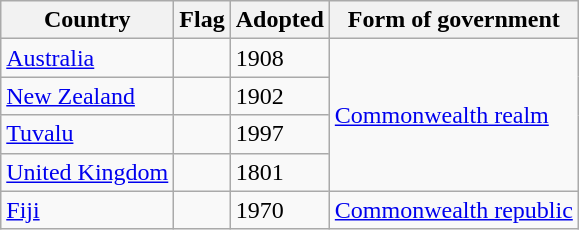<table class="wikitable sortable">
<tr>
<th>Country</th>
<th>Flag</th>
<th>Adopted</th>
<th>Form of government</th>
</tr>
<tr>
<td><a href='#'>Australia</a></td>
<td class="noresize"></td>
<td>1908</td>
<td rowspan="4"><a href='#'>Commonwealth realm</a></td>
</tr>
<tr>
<td><a href='#'>New Zealand</a></td>
<td></td>
<td>1902</td>
</tr>
<tr>
<td><a href='#'>Tuvalu</a></td>
<td></td>
<td>1997</td>
</tr>
<tr>
<td><a href='#'>United Kingdom</a></td>
<td></td>
<td>1801</td>
</tr>
<tr>
<td><a href='#'>Fiji</a></td>
<td></td>
<td>1970</td>
<td><a href='#'>Commonwealth republic</a></td>
</tr>
</table>
